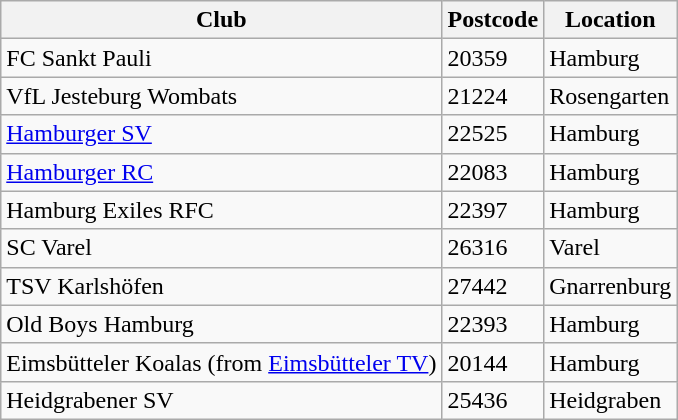<table class="wikitable">
<tr>
<th>Club</th>
<th>Postcode</th>
<th>Location</th>
</tr>
<tr>
<td>FC Sankt Pauli</td>
<td>20359</td>
<td>Hamburg</td>
</tr>
<tr>
<td>VfL Jesteburg Wombats</td>
<td>21224</td>
<td>Rosengarten</td>
</tr>
<tr>
<td><a href='#'>Hamburger SV</a></td>
<td>22525</td>
<td>Hamburg</td>
</tr>
<tr>
<td><a href='#'>Hamburger RC</a></td>
<td>22083</td>
<td>Hamburg</td>
</tr>
<tr>
<td>Hamburg Exiles RFC</td>
<td>22397</td>
<td>Hamburg</td>
</tr>
<tr>
<td>SC Varel</td>
<td>26316</td>
<td>Varel</td>
</tr>
<tr>
<td>TSV Karlshöfen</td>
<td>27442</td>
<td>Gnarrenburg</td>
</tr>
<tr>
<td>Old Boys Hamburg</td>
<td>22393</td>
<td>Hamburg</td>
</tr>
<tr>
<td>Eimsbütteler Koalas (from <a href='#'>Eimsbütteler TV</a>)</td>
<td>20144</td>
<td>Hamburg</td>
</tr>
<tr>
<td>Heidgrabener SV</td>
<td>25436</td>
<td>Heidgraben</td>
</tr>
</table>
